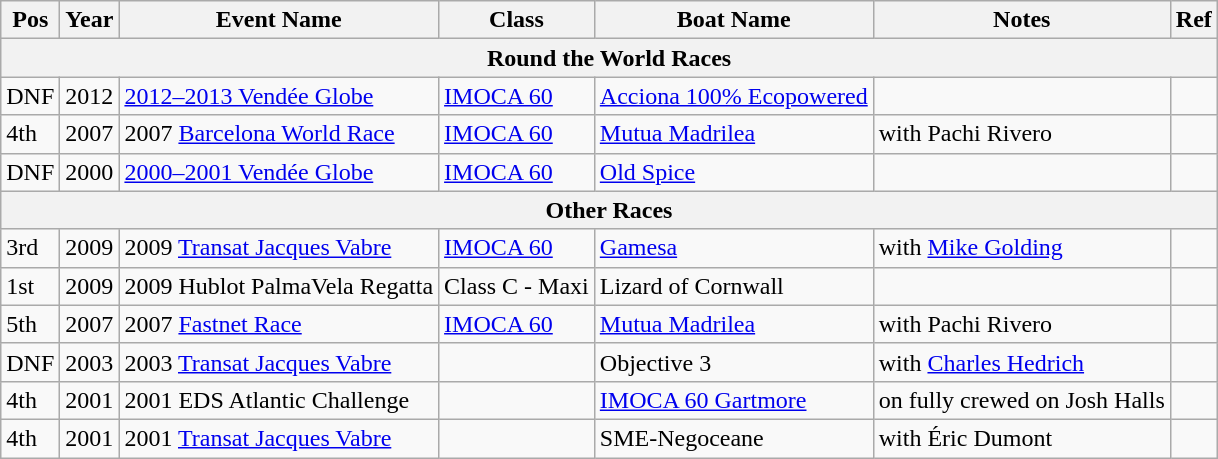<table class="wikitable sortable">
<tr>
<th>Pos</th>
<th>Year</th>
<th>Event Name</th>
<th>Class</th>
<th>Boat Name</th>
<th>Notes</th>
<th>Ref</th>
</tr>
<tr>
<th colspan=8>Round the World Races</th>
</tr>
<tr>
<td>DNF</td>
<td>2012</td>
<td><a href='#'>2012–2013 Vendée Globe</a></td>
<td><a href='#'>IMOCA 60</a></td>
<td><a href='#'>Acciona 100% Ecopowered</a></td>
<td></td>
<td></td>
</tr>
<tr>
<td>4th</td>
<td>2007</td>
<td>2007 <a href='#'>Barcelona World Race</a></td>
<td><a href='#'>IMOCA 60</a></td>
<td><a href='#'>Mutua Madrilea</a></td>
<td>with Pachi Rivero</td>
<td></td>
</tr>
<tr>
<td>DNF</td>
<td>2000</td>
<td><a href='#'>2000–2001 Vendée Globe</a></td>
<td><a href='#'>IMOCA 60</a></td>
<td><a href='#'>Old Spice</a></td>
<td></td>
<td></td>
</tr>
<tr>
<th colspan=8>Other Races</th>
</tr>
<tr>
<td>3rd</td>
<td>2009</td>
<td>2009 <a href='#'>Transat Jacques Vabre</a></td>
<td><a href='#'>IMOCA 60</a></td>
<td><a href='#'>Gamesa</a></td>
<td>with <a href='#'>Mike Golding</a></td>
<td></td>
</tr>
<tr>
<td>1st</td>
<td>2009</td>
<td>2009 Hublot PalmaVela Regatta</td>
<td>Class C - Maxi</td>
<td>Lizard of Cornwall</td>
<td></td>
<td></td>
</tr>
<tr>
<td>5th</td>
<td>2007</td>
<td>2007 <a href='#'>Fastnet Race</a></td>
<td><a href='#'>IMOCA 60</a></td>
<td><a href='#'>Mutua Madrilea</a></td>
<td>with Pachi Rivero</td>
<td></td>
</tr>
<tr>
<td>DNF</td>
<td>2003</td>
<td>2003 <a href='#'>Transat Jacques Vabre</a></td>
<td></td>
<td>Objective 3</td>
<td>with <a href='#'>Charles Hedrich</a></td>
<td></td>
</tr>
<tr>
<td>4th</td>
<td>2001</td>
<td>2001 EDS Atlantic Challenge</td>
<td></td>
<td><a href='#'>IMOCA 60 Gartmore</a></td>
<td>on fully crewed on Josh Halls</td>
<td></td>
</tr>
<tr>
<td>4th</td>
<td>2001</td>
<td>2001 <a href='#'>Transat Jacques Vabre</a></td>
<td></td>
<td>SME-Negoceane</td>
<td>with Éric Dumont</td>
<td></td>
</tr>
</table>
